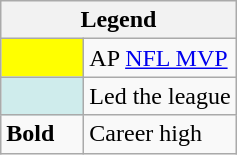<table class="wikitable mw-collapsible mw-collapsed">
<tr>
<th colspan="2">Legend</th>
</tr>
<tr>
<td style="background:#ffff00; width:3em;"></td>
<td>AP <a href='#'>NFL MVP</a></td>
</tr>
<tr>
<td style="background:#cfecec; width:3em;"></td>
<td>Led the league</td>
</tr>
<tr>
<td><strong>Bold</strong></td>
<td>Career high</td>
</tr>
</table>
